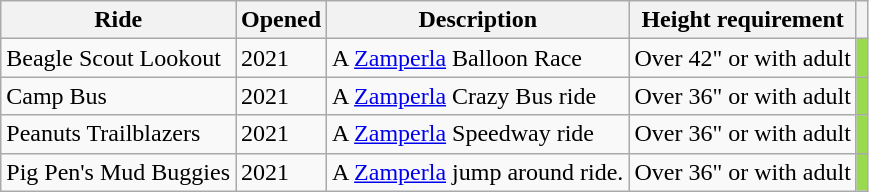<table class="sortable wikitable">
<tr>
<th>Ride</th>
<th>Opened</th>
<th>Description</th>
<th>Height requirement</th>
<th></th>
</tr>
<tr>
<td>Beagle Scout Lookout</td>
<td>2021</td>
<td style="text-align:left">A <a href='#'>Zamperla</a> Balloon Race</td>
<td>Over 42" or with adult</td>
<td bgcolor="#99DA50" align=center><strong></strong></td>
</tr>
<tr>
<td>Camp Bus</td>
<td>2021</td>
<td style="text-align:left">A <a href='#'>Zamperla</a> Crazy Bus ride</td>
<td>Over 36" or with adult</td>
<td bgcolor="#99DA50" align=center><strong></strong></td>
</tr>
<tr>
<td>Peanuts Trailblazers</td>
<td>2021</td>
<td style="text-align:left">A <a href='#'>Zamperla</a> Speedway ride</td>
<td>Over 36" or with adult</td>
<td bgcolor="#99DA50" align=center><strong></strong></td>
</tr>
<tr>
<td>Pig Pen's Mud Buggies</td>
<td>2021</td>
<td style="text-align:left">A <a href='#'>Zamperla</a> jump around ride.</td>
<td>Over 36" or with adult</td>
<td bgcolor="#99DA50" align=center><strong></strong></td>
</tr>
</table>
